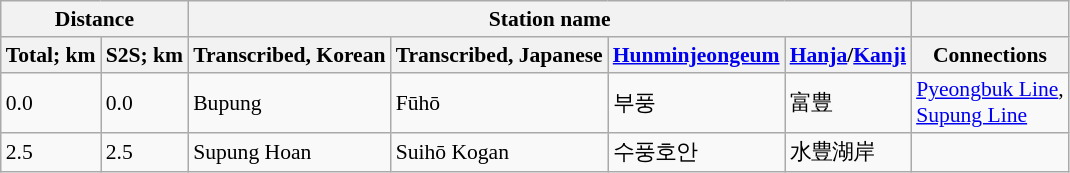<table class="wikitable" style="font-size:90%;">
<tr>
<th colspan="2">Distance</th>
<th colspan="4">Station name</th>
<th colspan="3"></th>
</tr>
<tr>
<th>Total; km</th>
<th>S2S; km</th>
<th>Transcribed, Korean</th>
<th>Transcribed, Japanese</th>
<th><a href='#'>Hunminjeongeum</a></th>
<th><a href='#'>Hanja</a>/<a href='#'>Kanji</a></th>
<th>Connections</th>
</tr>
<tr>
<td>0.0</td>
<td>0.0</td>
<td>Bupung</td>
<td>Fūhō</td>
<td>부풍</td>
<td>富豊</td>
<td><a href='#'>Pyeongbuk Line</a>,<br><a href='#'>Supung Line</a></td>
</tr>
<tr>
<td>2.5</td>
<td>2.5</td>
<td>Supung Hoan</td>
<td>Suihō Kogan</td>
<td>수풍호안</td>
<td>水豊湖岸</td>
<td></td>
</tr>
</table>
